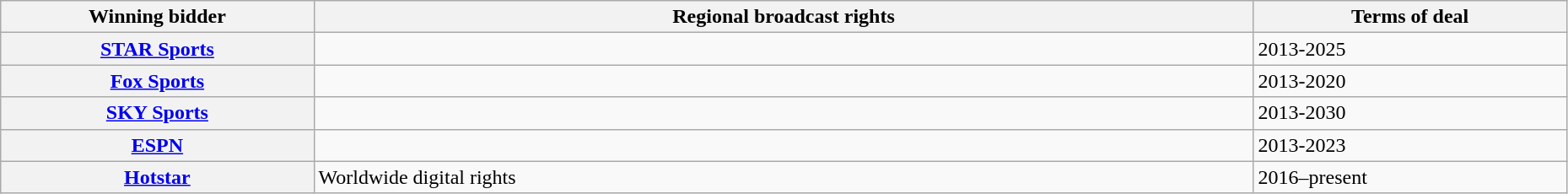<table class="wikitable" style="width:98%;">
<tr>
<th style="width:20%;"><strong>Winning bidder</strong></th>
<th style="width:60%;"><strong>Regional broadcast rights</strong></th>
<th style="width:20%;"><strong>Terms of deal</strong></th>
</tr>
<tr>
<th><a href='#'>STAR Sports</a></th>
<td></td>
<td>2013-2025</td>
</tr>
<tr>
<th><a href='#'>Fox Sports</a></th>
<td></td>
<td>2013-2020</td>
</tr>
<tr>
<th><a href='#'>SKY Sports</a></th>
<td></td>
<td>2013-2030</td>
</tr>
<tr>
<th><a href='#'>ESPN</a></th>
<td></td>
<td>2013-2023</td>
</tr>
<tr>
<th><a href='#'>Hotstar</a></th>
<td>Worldwide digital rights</td>
<td>2016–present</td>
</tr>
</table>
